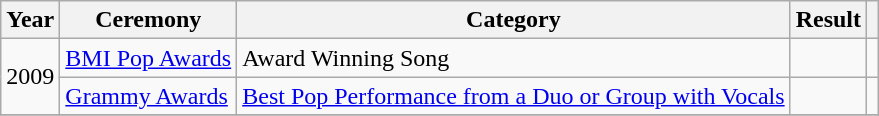<table class="wikitable plainrowheaders">
<tr>
<th scope="col">Year</th>
<th scope="col">Ceremony</th>
<th scope="col">Category</th>
<th scope="col">Result</th>
<th scope="col"></th>
</tr>
<tr>
<td align="center" rowspan="2">2009</td>
<td><a href='#'>BMI Pop Awards</a></td>
<td>Award Winning Song</td>
<td></td>
<td style="text-align:center;"></td>
</tr>
<tr>
<td><a href='#'>Grammy Awards</a></td>
<td><a href='#'>Best Pop Performance from a Duo or Group with Vocals</a></td>
<td></td>
<td style="text-align:center;"></td>
</tr>
<tr>
</tr>
</table>
